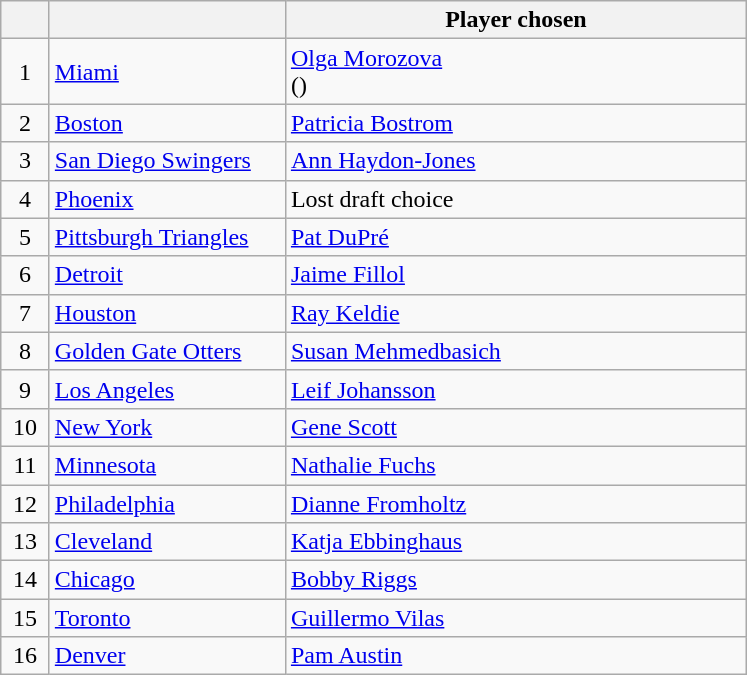<table class="wikitable" style="text-align:left">
<tr>
<th width="25px"></th>
<th width="150px"></th>
<th width="300px">Player chosen</th>
</tr>
<tr>
<td style="text-align:center">1</td>
<td><a href='#'>Miami</a></td>
<td><a href='#'>Olga Morozova</a><br>()</td>
</tr>
<tr>
<td style="text-align:center">2</td>
<td><a href='#'>Boston</a></td>
<td><a href='#'>Patricia Bostrom</a></td>
</tr>
<tr>
<td style="text-align:center">3</td>
<td><a href='#'>San Diego Swingers</a></td>
<td><a href='#'>Ann Haydon-Jones</a></td>
</tr>
<tr>
<td style="text-align:center">4</td>
<td><a href='#'>Phoenix</a></td>
<td>Lost draft choice</td>
</tr>
<tr>
<td style="text-align:center">5</td>
<td><a href='#'>Pittsburgh Triangles</a></td>
<td><a href='#'>Pat DuPré</a></td>
</tr>
<tr>
<td style="text-align:center">6</td>
<td><a href='#'>Detroit</a></td>
<td><a href='#'>Jaime Fillol</a></td>
</tr>
<tr>
<td style="text-align:center">7</td>
<td><a href='#'>Houston</a></td>
<td><a href='#'>Ray Keldie</a></td>
</tr>
<tr>
<td style="text-align:center">8</td>
<td><a href='#'>Golden Gate Otters</a></td>
<td><a href='#'>Susan Mehmedbasich</a></td>
</tr>
<tr>
<td style="text-align:center">9</td>
<td><a href='#'>Los Angeles</a></td>
<td><a href='#'>Leif Johansson</a></td>
</tr>
<tr>
<td style="text-align:center">10</td>
<td><a href='#'>New York</a></td>
<td><a href='#'>Gene Scott</a></td>
</tr>
<tr>
<td style="text-align:center">11</td>
<td><a href='#'>Minnesota</a></td>
<td><a href='#'>Nathalie Fuchs</a></td>
</tr>
<tr>
<td style="text-align:center">12</td>
<td><a href='#'>Philadelphia</a></td>
<td><a href='#'>Dianne Fromholtz</a></td>
</tr>
<tr>
<td style="text-align:center">13</td>
<td><a href='#'>Cleveland</a></td>
<td><a href='#'>Katja Ebbinghaus</a></td>
</tr>
<tr>
<td style="text-align:center">14</td>
<td><a href='#'>Chicago</a></td>
<td><a href='#'>Bobby Riggs</a></td>
</tr>
<tr>
<td style="text-align:center">15</td>
<td><a href='#'>Toronto</a></td>
<td><a href='#'>Guillermo Vilas</a></td>
</tr>
<tr>
<td style="text-align:center">16</td>
<td><a href='#'>Denver</a></td>
<td><a href='#'>Pam Austin</a></td>
</tr>
</table>
